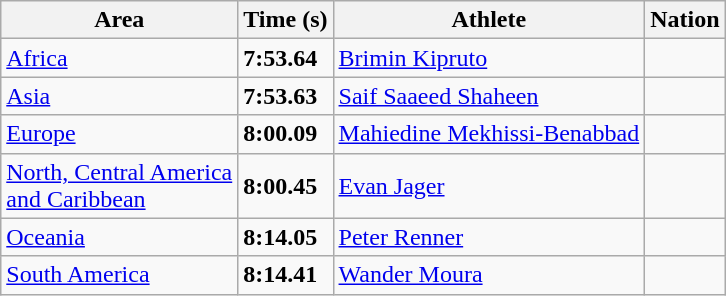<table class="wikitable">
<tr>
<th>Area</th>
<th>Time (s)</th>
<th>Athlete</th>
<th>Nation</th>
</tr>
<tr>
<td><a href='#'>Africa</a> </td>
<td><strong>7:53.64</strong></td>
<td><a href='#'>Brimin Kipruto</a></td>
<td></td>
</tr>
<tr>
<td><a href='#'>Asia</a> </td>
<td><strong>7:53.63</strong> </td>
<td><a href='#'>Saif Saaeed Shaheen</a></td>
<td></td>
</tr>
<tr>
<td><a href='#'>Europe</a> </td>
<td><strong>8:00.09</strong></td>
<td><a href='#'>Mahiedine Mekhissi-Benabbad</a></td>
<td></td>
</tr>
<tr>
<td><a href='#'>North, Central America<br> and Caribbean</a> </td>
<td><strong>8:00.45</strong></td>
<td><a href='#'>Evan Jager</a></td>
<td></td>
</tr>
<tr>
<td><a href='#'>Oceania</a> </td>
<td><strong>8:14.05</strong></td>
<td><a href='#'>Peter Renner</a></td>
<td></td>
</tr>
<tr>
<td><a href='#'>South America</a> </td>
<td><strong>8:14.41</strong></td>
<td><a href='#'>Wander Moura</a></td>
<td></td>
</tr>
</table>
